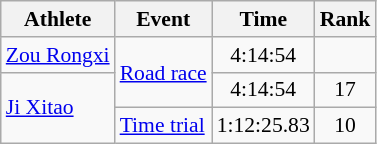<table class=wikitable style="font-size:90%">
<tr>
<th>Athlete</th>
<th>Event</th>
<th>Time</th>
<th>Rank</th>
</tr>
<tr>
<td><a href='#'>Zou Rongxi</a></td>
<td rowspan=2><a href='#'>Road race</a></td>
<td align=center>4:14:54</td>
<td align=center></td>
</tr>
<tr>
<td rowspan=2><a href='#'>Ji Xitao</a></td>
<td align=center>4:14:54</td>
<td align=center>17</td>
</tr>
<tr>
<td><a href='#'>Time trial</a></td>
<td align=center>1:12:25.83</td>
<td align=center>10</td>
</tr>
</table>
